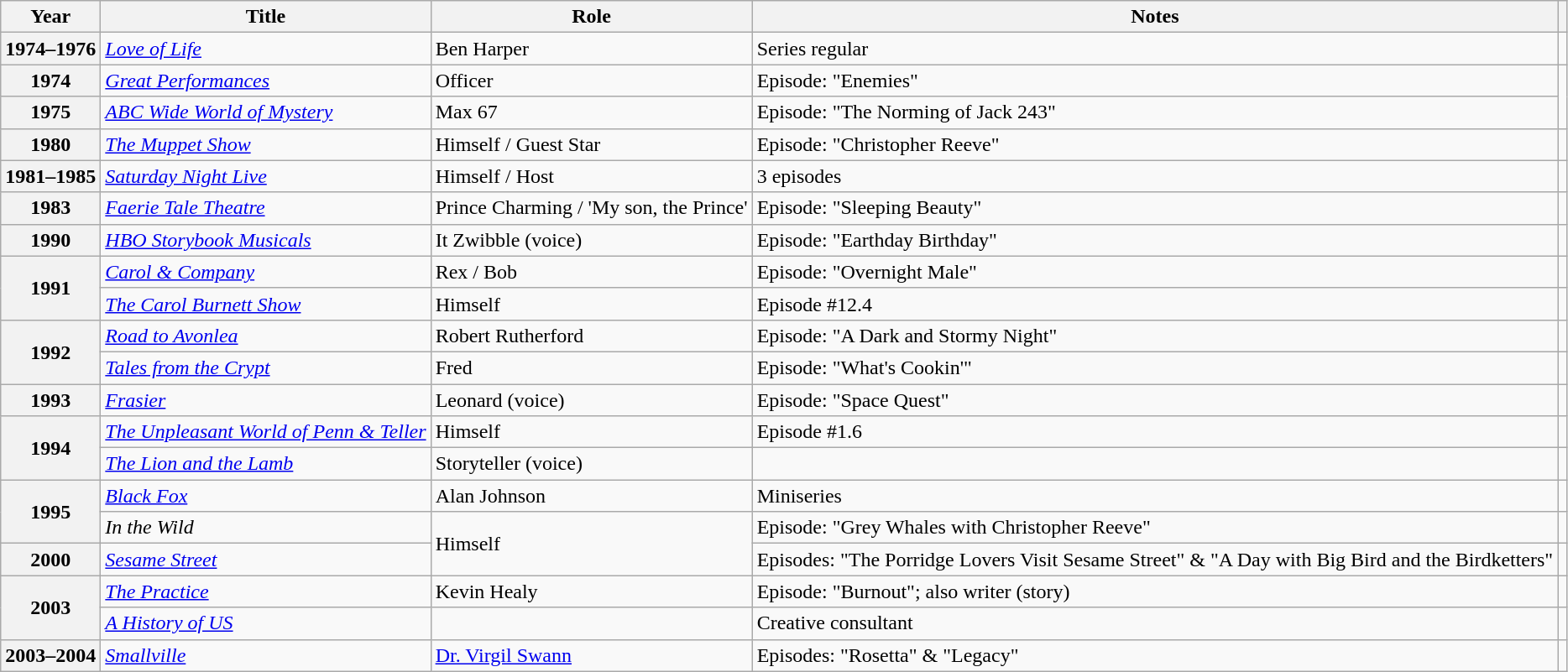<table class="wikitable plainrowheaders sortable">
<tr>
<th scope="col">Year</th>
<th scope="col">Title</th>
<th scope="col">Role</th>
<th scope="col" class="unsortable">Notes</th>
<th scope="col" class="unsortable"></th>
</tr>
<tr>
<th scope="row">1974–1976</th>
<td><em><a href='#'>Love of Life</a></em></td>
<td>Ben Harper</td>
<td>Series regular</td>
<td style="text-align:center;"></td>
</tr>
<tr>
<th scope="row">1974</th>
<td><em><a href='#'>Great Performances</a></em></td>
<td>Officer</td>
<td>Episode: "Enemies"</td>
<td rowspan=2 style="text-align:center;"></td>
</tr>
<tr>
<th scope="row">1975</th>
<td><em><a href='#'>ABC Wide World of Mystery</a></em></td>
<td>Max 67</td>
<td>Episode: "The Norming of Jack 243"</td>
</tr>
<tr>
<th scope="row">1980</th>
<td><em><a href='#'>The Muppet Show</a></em></td>
<td>Himself / Guest Star</td>
<td>Episode: "Christopher Reeve"</td>
<td style="text-align:center;"></td>
</tr>
<tr>
<th scope="row">1981–1985</th>
<td><em><a href='#'>Saturday Night Live</a></em></td>
<td>Himself / Host</td>
<td>3 episodes</td>
<td style="text-align:center;"></td>
</tr>
<tr>
<th scope="row">1983</th>
<td><em><a href='#'>Faerie Tale Theatre</a></em></td>
<td>Prince Charming / 'My son, the Prince'</td>
<td>Episode: "Sleeping Beauty"</td>
<td style="text-align:center;"></td>
</tr>
<tr>
<th scope="row">1990</th>
<td><em><a href='#'>HBO Storybook Musicals</a></em></td>
<td>It Zwibble (voice)</td>
<td>Episode: "Earthday Birthday"</td>
<td style="text-align:center;"></td>
</tr>
<tr>
<th rowspan="2" scope="row">1991</th>
<td><em><a href='#'>Carol & Company</a></em></td>
<td>Rex / Bob</td>
<td>Episode: "Overnight Male"</td>
<td style="text-align:center;"></td>
</tr>
<tr>
<td><em><a href='#'>The Carol Burnett Show</a></em></td>
<td>Himself</td>
<td>Episode #12.4</td>
<td style="text-align:center;"></td>
</tr>
<tr>
<th rowspan="2" scope="row">1992</th>
<td><em><a href='#'>Road to Avonlea</a></em></td>
<td>Robert Rutherford</td>
<td>Episode: "A Dark and Stormy Night"</td>
<td style="text-align:center;"></td>
</tr>
<tr>
<td><em><a href='#'>Tales from the Crypt</a></em></td>
<td>Fred</td>
<td>Episode: "What's Cookin'"</td>
<td style="text-align:center;"></td>
</tr>
<tr>
<th scope="row">1993</th>
<td><em><a href='#'>Frasier</a></em></td>
<td>Leonard (voice)</td>
<td>Episode: "Space Quest"</td>
<td style="text-align:center;"></td>
</tr>
<tr>
<th rowspan="2" scope="row">1994</th>
<td><em><a href='#'>The Unpleasant World of Penn & Teller</a></em></td>
<td>Himself</td>
<td>Episode #1.6</td>
<td style="text-align:center;"></td>
</tr>
<tr>
<td><em><a href='#'>The Lion and the Lamb</a></em></td>
<td>Storyteller (voice)</td>
<td></td>
<td style="text-align:center;"></td>
</tr>
<tr>
<th rowspan="2" scope="row">1995</th>
<td><em><a href='#'>Black Fox</a></em></td>
<td>Alan Johnson</td>
<td>Miniseries</td>
<td style="text-align:center;"></td>
</tr>
<tr>
<td><em>In the Wild</em></td>
<td rowspan="2">Himself</td>
<td>Episode: "Grey Whales with Christopher Reeve"</td>
<td style="text-align:center;"></td>
</tr>
<tr>
<th scope="row">2000</th>
<td><em><a href='#'>Sesame Street</a></em></td>
<td>Episodes: "The Porridge Lovers Visit Sesame Street" & "A Day with Big Bird and the Birdketters"</td>
<td style="text-align:center;"></td>
</tr>
<tr>
<th rowspan="2" scope="row">2003</th>
<td><em><a href='#'>The Practice</a></em></td>
<td>Kevin Healy</td>
<td>Episode: "Burnout"; also writer (story)</td>
<td style="text-align:center;"></td>
</tr>
<tr>
<td><em><a href='#'>A History of US</a></em></td>
<td></td>
<td>Creative consultant</td>
<td style="text-align:center;"></td>
</tr>
<tr>
<th scope="row">2003–2004</th>
<td><em><a href='#'>Smallville</a></em></td>
<td><a href='#'>Dr. Virgil Swann</a></td>
<td>Episodes: "Rosetta" & "Legacy"</td>
<td style="text-align:center;"></td>
</tr>
</table>
